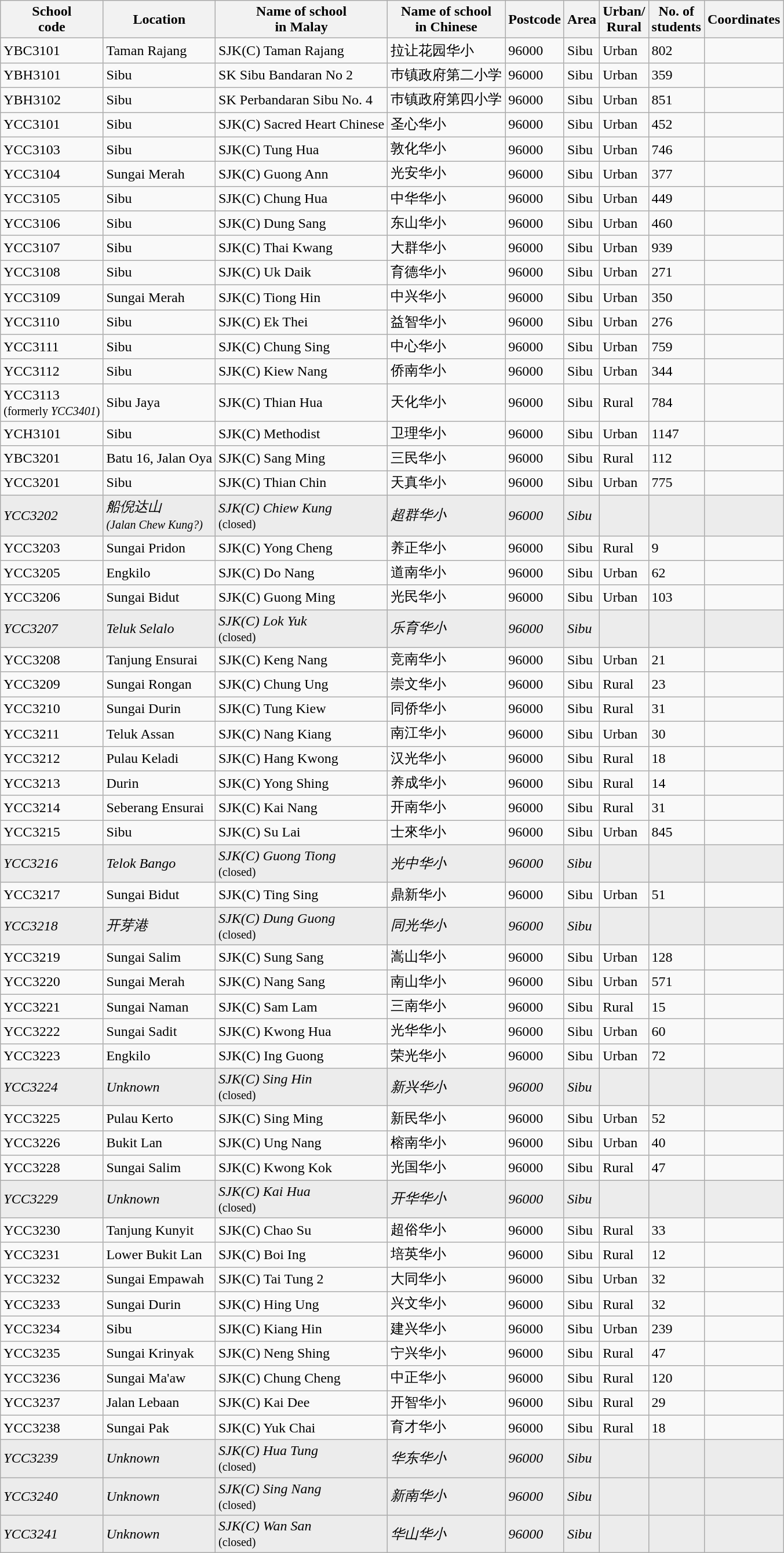<table class="wikitable sortable">
<tr>
<th>School<br>code</th>
<th>Location</th>
<th>Name of school<br>in Malay</th>
<th>Name of school<br>in Chinese</th>
<th>Postcode</th>
<th>Area</th>
<th>Urban/<br>Rural</th>
<th>No. of<br>students</th>
<th>Coordinates</th>
</tr>
<tr>
<td>YBC3101</td>
<td>Taman Rajang</td>
<td>SJK(C) Taman Rajang</td>
<td>拉让花园华小</td>
<td>96000</td>
<td>Sibu</td>
<td>Urban</td>
<td>802</td>
<td></td>
</tr>
<tr>
<td>YBH3101</td>
<td>Sibu</td>
<td>SK Sibu Bandaran No 2</td>
<td>巿镇政府第二小学</td>
<td>96000</td>
<td>Sibu</td>
<td>Urban</td>
<td>359</td>
<td></td>
</tr>
<tr>
<td>YBH3102</td>
<td>Sibu</td>
<td>SK Perbandaran Sibu No. 4</td>
<td>巿镇政府第四小学</td>
<td>96000</td>
<td>Sibu</td>
<td>Urban</td>
<td>851</td>
<td></td>
</tr>
<tr>
<td>YCC3101</td>
<td>Sibu</td>
<td>SJK(C) Sacred Heart Chinese</td>
<td>圣心华小</td>
<td>96000</td>
<td>Sibu</td>
<td>Urban</td>
<td>452</td>
<td></td>
</tr>
<tr>
<td>YCC3103</td>
<td>Sibu</td>
<td>SJK(C) Tung Hua</td>
<td>敦化华小</td>
<td>96000</td>
<td>Sibu</td>
<td>Urban</td>
<td>746</td>
<td></td>
</tr>
<tr>
<td>YCC3104</td>
<td>Sungai Merah</td>
<td>SJK(C) Guong Ann</td>
<td>光安华小</td>
<td>96000</td>
<td>Sibu</td>
<td>Urban</td>
<td>377</td>
<td></td>
</tr>
<tr>
<td>YCC3105</td>
<td>Sibu</td>
<td>SJK(C) Chung Hua</td>
<td>中华华小</td>
<td>96000</td>
<td>Sibu</td>
<td>Urban</td>
<td>449</td>
<td></td>
</tr>
<tr>
<td>YCC3106</td>
<td>Sibu</td>
<td>SJK(C) Dung Sang</td>
<td>东山华小</td>
<td>96000</td>
<td>Sibu</td>
<td>Urban</td>
<td>460</td>
<td></td>
</tr>
<tr>
<td>YCC3107</td>
<td>Sibu</td>
<td>SJK(C) Thai Kwang</td>
<td>大群华小</td>
<td>96000</td>
<td>Sibu</td>
<td>Urban</td>
<td>939</td>
<td></td>
</tr>
<tr>
<td>YCC3108</td>
<td>Sibu</td>
<td>SJK(C) Uk Daik</td>
<td>育德华小</td>
<td>96000</td>
<td>Sibu</td>
<td>Urban</td>
<td>271</td>
<td></td>
</tr>
<tr>
<td>YCC3109</td>
<td>Sungai Merah</td>
<td>SJK(C) Tiong Hin</td>
<td>中兴华小</td>
<td>96000</td>
<td>Sibu</td>
<td>Urban</td>
<td>350</td>
<td></td>
</tr>
<tr>
<td>YCC3110</td>
<td>Sibu</td>
<td>SJK(C) Ek Thei</td>
<td>益智华小</td>
<td>96000</td>
<td>Sibu</td>
<td>Urban</td>
<td>276</td>
<td></td>
</tr>
<tr>
<td>YCC3111</td>
<td>Sibu</td>
<td>SJK(C) Chung Sing</td>
<td>中心华小</td>
<td>96000</td>
<td>Sibu</td>
<td>Urban</td>
<td>759</td>
<td></td>
</tr>
<tr>
<td>YCC3112</td>
<td>Sibu</td>
<td>SJK(C) Kiew Nang</td>
<td>侨南华小</td>
<td>96000</td>
<td>Sibu</td>
<td>Urban</td>
<td>344</td>
<td></td>
</tr>
<tr>
<td>YCC3113<br><small>(formerly <em>YCC3401</em>)</small></td>
<td>Sibu Jaya</td>
<td>SJK(C) Thian Hua</td>
<td>天化华小</td>
<td>96000</td>
<td>Sibu</td>
<td>Rural</td>
<td>784</td>
<td></td>
</tr>
<tr>
<td>YCH3101</td>
<td>Sibu</td>
<td>SJK(C) Methodist</td>
<td>卫理华小</td>
<td>96000</td>
<td>Sibu</td>
<td>Urban</td>
<td>1147</td>
<td></td>
</tr>
<tr>
<td>YBC3201</td>
<td>Batu 16, Jalan Oya</td>
<td>SJK(C) Sang Ming</td>
<td>三民华小</td>
<td>96000</td>
<td>Sibu</td>
<td>Rural</td>
<td>112</td>
<td></td>
</tr>
<tr>
<td>YCC3201</td>
<td>Sibu</td>
<td>SJK(C) Thian Chin</td>
<td>天真华小</td>
<td>96000</td>
<td>Sibu</td>
<td>Urban</td>
<td>775</td>
<td></td>
</tr>
<tr bgcolor="#ECECEC">
<td><em>YCC3202</em></td>
<td><em>船倪达山<br><small>(Jalan Chew Kung?)</small></em></td>
<td><em>SJK(C) Chiew Kung</em><br><small>(closed)</small></td>
<td><em>超群华小</em></td>
<td><em>96000</em></td>
<td><em>Sibu</em></td>
<td></td>
<td></td>
<td></td>
</tr>
<tr>
<td>YCC3203</td>
<td>Sungai Pridon</td>
<td>SJK(C) Yong Cheng</td>
<td>养正华小</td>
<td>96000</td>
<td>Sibu</td>
<td>Rural</td>
<td>9</td>
<td></td>
</tr>
<tr>
<td>YCC3205</td>
<td>Engkilo</td>
<td>SJK(C) Do Nang</td>
<td>道南华小</td>
<td>96000</td>
<td>Sibu</td>
<td>Urban</td>
<td>62</td>
<td></td>
</tr>
<tr>
<td>YCC3206</td>
<td>Sungai Bidut</td>
<td>SJK(C) Guong Ming</td>
<td>光民华小</td>
<td>96000</td>
<td>Sibu</td>
<td>Urban</td>
<td>103</td>
<td></td>
</tr>
<tr bgcolor="#ECECEC">
<td><em>YCC3207</em></td>
<td><em>Teluk Selalo</em></td>
<td><em>SJK(C) Lok Yuk</em><br><small>(closed)</small></td>
<td><em>乐育华小</em></td>
<td><em>96000</em></td>
<td><em>Sibu</em></td>
<td></td>
<td></td>
<td></td>
</tr>
<tr>
<td>YCC3208</td>
<td>Tanjung Ensurai</td>
<td>SJK(C) Keng Nang</td>
<td>竞南华小</td>
<td>96000</td>
<td>Sibu</td>
<td>Urban</td>
<td>21</td>
<td></td>
</tr>
<tr>
<td>YCC3209</td>
<td>Sungai Rongan</td>
<td>SJK(C) Chung Ung</td>
<td>崇文华小</td>
<td>96000</td>
<td>Sibu</td>
<td>Rural</td>
<td>23</td>
<td></td>
</tr>
<tr>
<td>YCC3210</td>
<td>Sungai Durin</td>
<td>SJK(C) Tung Kiew</td>
<td>同侨华小</td>
<td>96000</td>
<td>Sibu</td>
<td>Rural</td>
<td>31</td>
<td></td>
</tr>
<tr>
<td>YCC3211</td>
<td>Teluk Assan</td>
<td>SJK(C) Nang Kiang</td>
<td>南江华小</td>
<td>96000</td>
<td>Sibu</td>
<td>Urban</td>
<td>30</td>
<td></td>
</tr>
<tr>
<td>YCC3212</td>
<td>Pulau Keladi</td>
<td>SJK(C) Hang Kwong</td>
<td>汉光华小</td>
<td>96000</td>
<td>Sibu</td>
<td>Rural</td>
<td>18</td>
<td></td>
</tr>
<tr>
<td>YCC3213</td>
<td>Durin</td>
<td>SJK(C) Yong Shing</td>
<td>养成华小</td>
<td>96000</td>
<td>Sibu</td>
<td>Rural</td>
<td>14</td>
<td></td>
</tr>
<tr>
<td>YCC3214</td>
<td>Seberang Ensurai</td>
<td>SJK(C) Kai Nang</td>
<td>开南华小</td>
<td>96000</td>
<td>Sibu</td>
<td>Rural</td>
<td>31</td>
<td></td>
</tr>
<tr>
<td>YCC3215</td>
<td>Sibu</td>
<td>SJK(C) Su Lai</td>
<td>士來华小</td>
<td>96000</td>
<td>Sibu</td>
<td>Urban</td>
<td>845</td>
<td></td>
</tr>
<tr bgcolor="#ECECEC">
<td><em>YCC3216</em></td>
<td><em>Telok Bango</em></td>
<td><em>SJK(C) Guong Tiong</em><br><small>(closed)</small></td>
<td><em>光中华小</em></td>
<td><em>96000</em></td>
<td><em>Sibu</em></td>
<td></td>
<td></td>
<td></td>
</tr>
<tr>
<td>YCC3217</td>
<td>Sungai Bidut</td>
<td>SJK(C) Ting Sing</td>
<td>鼎新华小</td>
<td>96000</td>
<td>Sibu</td>
<td>Urban</td>
<td>51</td>
<td></td>
</tr>
<tr bgcolor="#ECECEC">
<td><em>YCC3218</em></td>
<td><em>开芽港</em></td>
<td><em>SJK(C) Dung Guong</em><br><small>(closed)</small></td>
<td><em>同光华小</em></td>
<td><em>96000</em></td>
<td><em>Sibu</em></td>
<td></td>
<td></td>
<td></td>
</tr>
<tr>
<td>YCC3219</td>
<td>Sungai Salim</td>
<td>SJK(C) Sung Sang</td>
<td>嵩山华小</td>
<td>96000</td>
<td>Sibu</td>
<td>Urban</td>
<td>128</td>
<td></td>
</tr>
<tr>
<td>YCC3220</td>
<td>Sungai Merah</td>
<td>SJK(C) Nang Sang</td>
<td>南山华小</td>
<td>96000</td>
<td>Sibu</td>
<td>Urban</td>
<td>571</td>
<td></td>
</tr>
<tr>
<td>YCC3221</td>
<td>Sungai Naman</td>
<td>SJK(C) Sam Lam</td>
<td>三南华小</td>
<td>96000</td>
<td>Sibu</td>
<td>Rural</td>
<td>15</td>
<td></td>
</tr>
<tr>
<td>YCC3222</td>
<td>Sungai Sadit</td>
<td>SJK(C) Kwong Hua</td>
<td>光华华小</td>
<td>96000</td>
<td>Sibu</td>
<td>Urban</td>
<td>60</td>
<td></td>
</tr>
<tr>
<td>YCC3223</td>
<td>Engkilo</td>
<td>SJK(C) Ing Guong</td>
<td>荣光华小</td>
<td>96000</td>
<td>Sibu</td>
<td>Urban</td>
<td>72</td>
<td></td>
</tr>
<tr bgcolor="#ECECEC">
<td><em>YCC3224</em></td>
<td><em>Unknown</em></td>
<td><em>SJK(C) Sing Hin</em><br><small>(closed)</small></td>
<td><em>新兴华小</em></td>
<td><em>96000</em></td>
<td><em>Sibu</em></td>
<td></td>
<td></td>
<td></td>
</tr>
<tr>
<td>YCC3225</td>
<td>Pulau Kerto</td>
<td>SJK(C) Sing Ming</td>
<td>新民华小</td>
<td>96000</td>
<td>Sibu</td>
<td>Urban</td>
<td>52</td>
<td></td>
</tr>
<tr>
<td>YCC3226</td>
<td>Bukit Lan</td>
<td>SJK(C) Ung Nang</td>
<td>榕南华小</td>
<td>96000</td>
<td>Sibu</td>
<td>Urban</td>
<td>40</td>
<td></td>
</tr>
<tr>
<td>YCC3228</td>
<td>Sungai Salim</td>
<td>SJK(C) Kwong Kok</td>
<td>光国华小</td>
<td>96000</td>
<td>Sibu</td>
<td>Rural</td>
<td>47</td>
<td></td>
</tr>
<tr bgcolor="#ECECEC">
<td><em>YCC3229</em></td>
<td><em>Unknown</em></td>
<td><em>SJK(C) Kai Hua</em><br><small>(closed)</small></td>
<td><em>开华华小</em></td>
<td><em>96000</em></td>
<td><em>Sibu</em></td>
<td></td>
<td></td>
<td></td>
</tr>
<tr>
<td>YCC3230</td>
<td>Tanjung Kunyit</td>
<td>SJK(C) Chao Su</td>
<td>超俗华小</td>
<td>96000</td>
<td>Sibu</td>
<td>Rural</td>
<td>33</td>
<td></td>
</tr>
<tr>
<td>YCC3231</td>
<td>Lower Bukit Lan</td>
<td>SJK(C) Boi Ing</td>
<td>培英华小</td>
<td>96000</td>
<td>Sibu</td>
<td>Rural</td>
<td>12</td>
<td></td>
</tr>
<tr>
<td>YCC3232</td>
<td>Sungai Empawah</td>
<td>SJK(C) Tai Tung 2</td>
<td>大同华小</td>
<td>96000</td>
<td>Sibu</td>
<td>Urban</td>
<td>32</td>
<td></td>
</tr>
<tr>
<td>YCC3233</td>
<td>Sungai Durin</td>
<td>SJK(C) Hing Ung</td>
<td>兴文华小</td>
<td>96000</td>
<td>Sibu</td>
<td>Rural</td>
<td>32</td>
<td></td>
</tr>
<tr>
<td>YCC3234</td>
<td>Sibu</td>
<td>SJK(C) Kiang Hin</td>
<td>建兴华小</td>
<td>96000</td>
<td>Sibu</td>
<td>Urban</td>
<td>239</td>
<td></td>
</tr>
<tr>
<td>YCC3235</td>
<td>Sungai Krinyak</td>
<td>SJK(C) Neng Shing</td>
<td>宁兴华小</td>
<td>96000</td>
<td>Sibu</td>
<td>Rural</td>
<td>47</td>
<td></td>
</tr>
<tr>
<td>YCC3236</td>
<td>Sungai Ma'aw</td>
<td>SJK(C) Chung Cheng</td>
<td>中正华小</td>
<td>96000</td>
<td>Sibu</td>
<td>Rural</td>
<td>120</td>
<td></td>
</tr>
<tr>
<td>YCC3237</td>
<td>Jalan Lebaan</td>
<td>SJK(C) Kai Dee</td>
<td>开智华小</td>
<td>96000</td>
<td>Sibu</td>
<td>Rural</td>
<td>29</td>
<td></td>
</tr>
<tr>
<td>YCC3238</td>
<td>Sungai Pak</td>
<td>SJK(C) Yuk Chai</td>
<td>育才华小</td>
<td>96000</td>
<td>Sibu</td>
<td>Rural</td>
<td>18</td>
<td></td>
</tr>
<tr bgcolor="#ECECEC">
<td><em>YCC3239</em></td>
<td><em>Unknown</em></td>
<td><em>SJK(C) Hua Tung</em><br><small>(closed)</small></td>
<td><em>华东华小</em></td>
<td><em>96000</em></td>
<td><em>Sibu</em></td>
<td></td>
<td></td>
<td></td>
</tr>
<tr bgcolor="#ECECEC">
<td><em>YCC3240</em></td>
<td><em>Unknown</em></td>
<td><em>SJK(C) Sing Nang</em><br><small>(closed)</small></td>
<td><em>新南华小</em></td>
<td><em>96000</em></td>
<td><em>Sibu</em></td>
<td></td>
<td></td>
<td></td>
</tr>
<tr bgcolor="#ECECEC">
<td><em>YCC3241</em></td>
<td><em>Unknown</em></td>
<td><em>SJK(C) Wan San</em><br><small>(closed)</small></td>
<td><em>华山华小</em></td>
<td><em>96000</em></td>
<td><em>Sibu</em></td>
<td></td>
<td></td>
<td></td>
</tr>
</table>
